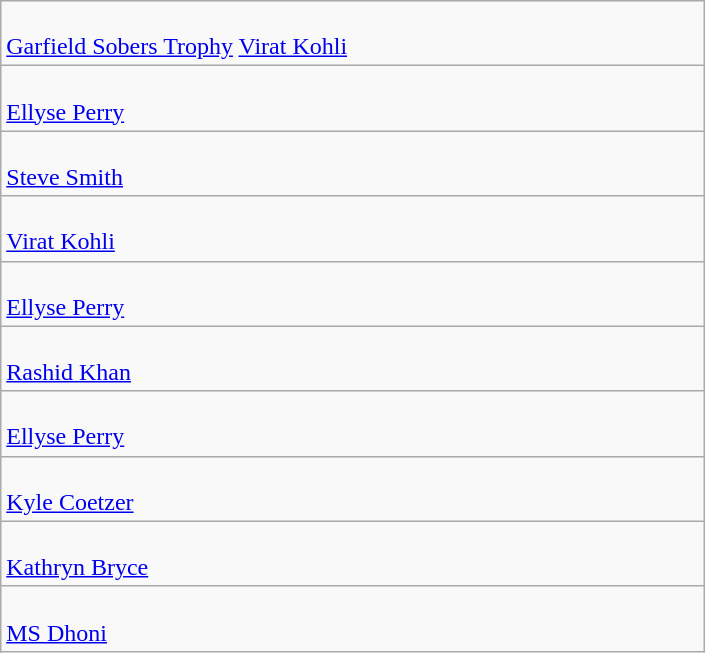<table class="wikitable plainrowheaders">
<tr>
<td valign="top" width="50%"><br>
<a href='#'>Garfield Sobers Trophy</a>
 <a href='#'>Virat Kohli</a></td>
</tr>
<tr>
<td valign="top" width="50%"><br>
 <a href='#'>Ellyse Perry</a></td>
</tr>
<tr>
<td valign="top" width="50%"><br>
 <a href='#'>Steve Smith</a></td>
</tr>
<tr>
<td valign="top" width="50%"><br>
 <a href='#'>Virat Kohli</a></td>
</tr>
<tr>
<td valign="top" width="50%"><br>
 <a href='#'>Ellyse Perry</a></td>
</tr>
<tr>
<td valign="top" width="50%"><br>
 <a href='#'>Rashid Khan</a></td>
</tr>
<tr>
<td valign="top" width="50%"><br>
 <a href='#'>Ellyse Perry</a></td>
</tr>
<tr>
<td valign="top" width="50%"><br>
 <a href='#'>Kyle Coetzer</a></td>
</tr>
<tr>
<td valign="top" width="50%"><br>
 <a href='#'>Kathryn Bryce</a></td>
</tr>
<tr>
<td valign="top" width="50%"><br>
 <a href='#'>MS Dhoni</a></td>
</tr>
</table>
